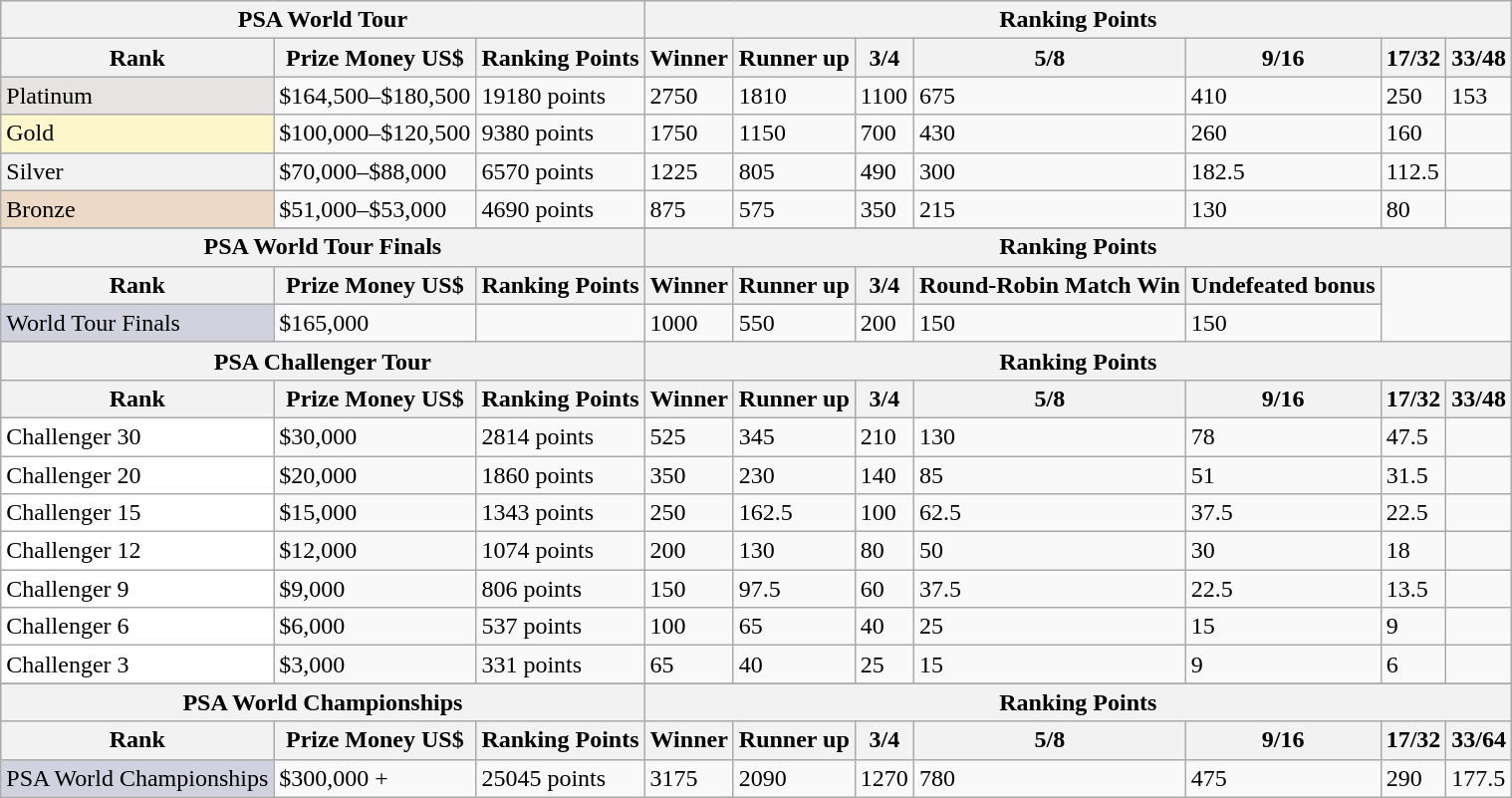<table class="wikitable">
<tr>
<th colspan="3">PSA World Tour</th>
<th colspan="7">Ranking Points</th>
</tr>
<tr>
<th>Rank</th>
<th>Prize Money US$</th>
<th>Ranking Points</th>
<th>Winner</th>
<th>Runner up</th>
<th>3/4</th>
<th>5/8</th>
<th>9/16</th>
<th>17/32</th>
<th>33/48</th>
</tr>
<tr>
<td style="background:#E5E4E2;">Platinum</td>
<td>$164,500–$180,500</td>
<td>19180 points</td>
<td>2750</td>
<td>1810</td>
<td>1100</td>
<td>675</td>
<td>410</td>
<td>250</td>
<td>153</td>
</tr>
<tr>
<td style="background:#fff7cc;">Gold</td>
<td>$100,000–$120,500</td>
<td>9380 points</td>
<td>1750</td>
<td>1150</td>
<td>700</td>
<td>430</td>
<td>260</td>
<td>160</td>
<td></td>
</tr>
<tr>
<td style="background:#f2f2f2;">Silver</td>
<td>$70,000–$88,000</td>
<td>6570 points</td>
<td>1225</td>
<td>805</td>
<td>490</td>
<td>300</td>
<td>182.5</td>
<td>112.5</td>
<td></td>
</tr>
<tr>
<td style="background:#ecd9c6;">Bronze</td>
<td>$51,000–$53,000</td>
<td>4690 points</td>
<td>875</td>
<td>575</td>
<td>350</td>
<td>215</td>
<td>130</td>
<td>80</td>
<td></td>
</tr>
<tr>
</tr>
<tr bgcolor="#d1e4fd">
<th colspan="3">PSA World Tour Finals</th>
<th colspan="7">Ranking Points</th>
</tr>
<tr>
<th>Rank</th>
<th>Prize Money US$</th>
<th>Ranking Points</th>
<th>Winner</th>
<th>Runner up</th>
<th>3/4</th>
<th>Round-Robin Match Win</th>
<th>Undefeated bonus</th>
</tr>
<tr>
<td style="background:#d1d1e0;">World Tour Finals</td>
<td>$165,000</td>
<td></td>
<td>1000</td>
<td>550</td>
<td>200</td>
<td>150</td>
<td>150</td>
</tr>
<tr bgcolor="#d1e4fd">
<th colspan="3">PSA Challenger Tour</th>
<th colspan="7">Ranking Points</th>
</tr>
<tr>
<th>Rank</th>
<th>Prize Money US$</th>
<th>Ranking Points</th>
<th>Winner</th>
<th>Runner up</th>
<th>3/4</th>
<th>5/8</th>
<th>9/16</th>
<th>17/32</th>
<th>33/48</th>
</tr>
<tr>
<td style="background:#fff;">Challenger 30</td>
<td>$30,000</td>
<td>2814 points</td>
<td>525</td>
<td>345</td>
<td>210</td>
<td>130</td>
<td>78</td>
<td>47.5</td>
<td></td>
</tr>
<tr>
<td style="background:#fff;">Challenger 20</td>
<td>$20,000</td>
<td>1860 points</td>
<td>350</td>
<td>230</td>
<td>140</td>
<td>85</td>
<td>51</td>
<td>31.5</td>
<td></td>
</tr>
<tr>
<td style="background:#fff;">Challenger 15</td>
<td>$15,000</td>
<td>1343 points</td>
<td>250</td>
<td>162.5</td>
<td>100</td>
<td>62.5</td>
<td>37.5</td>
<td>22.5</td>
<td></td>
</tr>
<tr>
<td style="background:#fff;">Challenger 12</td>
<td>$12,000</td>
<td>1074 points</td>
<td>200</td>
<td>130</td>
<td>80</td>
<td>50</td>
<td>30</td>
<td>18</td>
<td></td>
</tr>
<tr>
<td style="background:#fff;">Challenger 9</td>
<td>$9,000</td>
<td>806 points</td>
<td>150</td>
<td>97.5</td>
<td>60</td>
<td>37.5</td>
<td>22.5</td>
<td>13.5</td>
<td></td>
</tr>
<tr>
<td style="background:#fff;">Challenger 6</td>
<td>$6,000</td>
<td>537 points</td>
<td>100</td>
<td>65</td>
<td>40</td>
<td>25</td>
<td>15</td>
<td>9</td>
<td></td>
</tr>
<tr>
<td style="background:#fff;">Challenger 3</td>
<td>$3,000</td>
<td>331 points</td>
<td>65</td>
<td>40</td>
<td>25</td>
<td>15</td>
<td>9</td>
<td>6</td>
<td></td>
</tr>
<tr>
</tr>
<tr bgcolor="#d1e4fd">
<th colspan="3">PSA World Championships</th>
<th colspan="7">Ranking Points</th>
</tr>
<tr>
<th>Rank</th>
<th>Prize Money US$</th>
<th>Ranking Points</th>
<th>Winner</th>
<th>Runner up</th>
<th>3/4</th>
<th>5/8</th>
<th>9/16</th>
<th>17/32</th>
<th>33/64</th>
</tr>
<tr>
<td style="background:#d1d1e0;">PSA World Championships</td>
<td>$300,000 +</td>
<td>25045 points</td>
<td>3175</td>
<td>2090</td>
<td>1270</td>
<td>780</td>
<td>475</td>
<td>290</td>
<td>177.5</td>
</tr>
</table>
